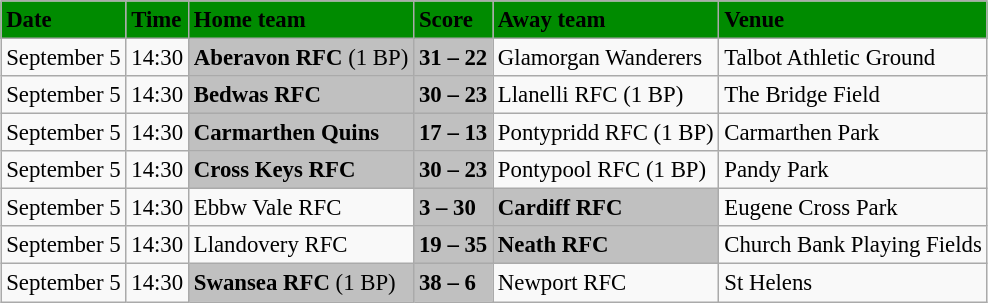<table class="wikitable" style="margin:0.5em auto; font-size:95%">
<tr bgcolor="#008B00">
<td><strong>Date</strong></td>
<td><strong>Time</strong></td>
<td><strong>Home team</strong></td>
<td><strong>Score</strong></td>
<td><strong>Away team</strong></td>
<td><strong>Venue</strong></td>
</tr>
<tr>
<td>September 5</td>
<td>14:30</td>
<td bgcolor="silver"><strong>Aberavon RFC</strong> (1 BP)</td>
<td bgcolor="silver"><strong>31 – 22</strong></td>
<td>Glamorgan Wanderers</td>
<td>Talbot Athletic Ground</td>
</tr>
<tr>
<td>September 5</td>
<td>14:30</td>
<td bgcolor="silver"><strong>Bedwas RFC</strong></td>
<td bgcolor="silver"><strong>30 – 23</strong></td>
<td>Llanelli RFC (1 BP)</td>
<td>The Bridge Field</td>
</tr>
<tr>
<td>September 5</td>
<td>14:30</td>
<td bgcolor="silver"><strong>Carmarthen Quins</strong></td>
<td bgcolor="silver"><strong>17 – 13</strong></td>
<td>Pontypridd RFC (1 BP)</td>
<td>Carmarthen Park</td>
</tr>
<tr>
<td>September 5</td>
<td>14:30</td>
<td bgcolor="silver"><strong>Cross Keys RFC</strong></td>
<td bgcolor="silver"><strong>30 – 23</strong></td>
<td>Pontypool RFC (1 BP)</td>
<td>Pandy Park</td>
</tr>
<tr>
<td>September 5</td>
<td>14:30</td>
<td>Ebbw Vale RFC</td>
<td bgcolor="silver"><strong>3 – 30</strong></td>
<td bgcolor="silver"><strong>Cardiff RFC</strong></td>
<td>Eugene Cross Park</td>
</tr>
<tr>
<td>September 5</td>
<td>14:30</td>
<td>Llandovery RFC</td>
<td bgcolor="silver"><strong>19 – 35</strong></td>
<td bgcolor="silver"><strong>Neath RFC</strong></td>
<td>Church Bank Playing Fields</td>
</tr>
<tr>
<td>September 5</td>
<td>14:30</td>
<td bgcolor="silver"><strong>Swansea RFC</strong> (1 BP)</td>
<td bgcolor="silver"><strong>38 – 6</strong></td>
<td>Newport RFC</td>
<td>St Helens</td>
</tr>
</table>
